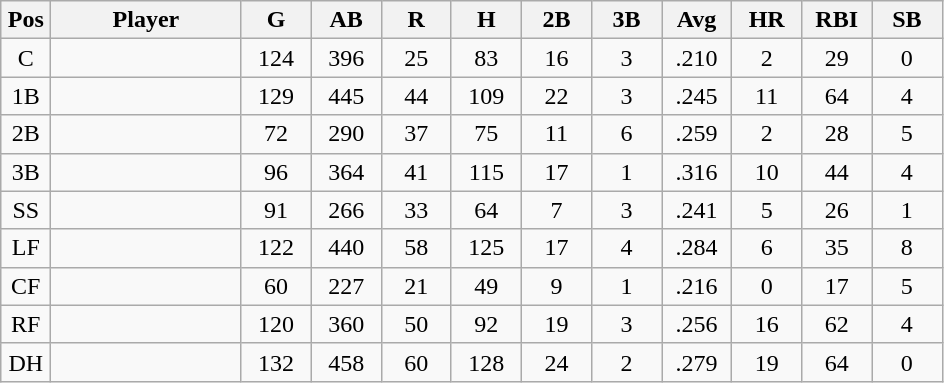<table class="wikitable sortable">
<tr>
<th bgcolor="#DDDDFF" width="5%">Pos</th>
<th bgcolor="#DDDDFF" width="19%">Player</th>
<th bgcolor="#DDDDFF" width="7%">G</th>
<th bgcolor="#DDDDFF" width="7%">AB</th>
<th bgcolor="#DDDDFF" width="7%">R</th>
<th bgcolor="#DDDDFF" width="7%">H</th>
<th bgcolor="#DDDDFF" width="7%">2B</th>
<th bgcolor="#DDDDFF" width="7%">3B</th>
<th bgcolor="#DDDDFF" width="7%">Avg</th>
<th bgcolor="#DDDDFF" width="7%">HR</th>
<th bgcolor="#DDDDFF" width="7%">RBI</th>
<th bgcolor="#DDDDFF" width="7%">SB</th>
</tr>
<tr align="center">
<td>C</td>
<td></td>
<td>124</td>
<td>396</td>
<td>25</td>
<td>83</td>
<td>16</td>
<td>3</td>
<td>.210</td>
<td>2</td>
<td>29</td>
<td>0</td>
</tr>
<tr align="center">
<td>1B</td>
<td></td>
<td>129</td>
<td>445</td>
<td>44</td>
<td>109</td>
<td>22</td>
<td>3</td>
<td>.245</td>
<td>11</td>
<td>64</td>
<td>4</td>
</tr>
<tr align="center">
<td>2B</td>
<td></td>
<td>72</td>
<td>290</td>
<td>37</td>
<td>75</td>
<td>11</td>
<td>6</td>
<td>.259</td>
<td>2</td>
<td>28</td>
<td>5</td>
</tr>
<tr align="center">
<td>3B</td>
<td></td>
<td>96</td>
<td>364</td>
<td>41</td>
<td>115</td>
<td>17</td>
<td>1</td>
<td>.316</td>
<td>10</td>
<td>44</td>
<td>4</td>
</tr>
<tr align="center">
<td>SS</td>
<td></td>
<td>91</td>
<td>266</td>
<td>33</td>
<td>64</td>
<td>7</td>
<td>3</td>
<td>.241</td>
<td>5</td>
<td>26</td>
<td>1</td>
</tr>
<tr align="center">
<td>LF</td>
<td></td>
<td>122</td>
<td>440</td>
<td>58</td>
<td>125</td>
<td>17</td>
<td>4</td>
<td>.284</td>
<td>6</td>
<td>35</td>
<td>8</td>
</tr>
<tr align="center">
<td>CF</td>
<td></td>
<td>60</td>
<td>227</td>
<td>21</td>
<td>49</td>
<td>9</td>
<td>1</td>
<td>.216</td>
<td>0</td>
<td>17</td>
<td>5</td>
</tr>
<tr align="center">
<td>RF</td>
<td></td>
<td>120</td>
<td>360</td>
<td>50</td>
<td>92</td>
<td>19</td>
<td>3</td>
<td>.256</td>
<td>16</td>
<td>62</td>
<td>4</td>
</tr>
<tr align="center">
<td>DH</td>
<td></td>
<td>132</td>
<td>458</td>
<td>60</td>
<td>128</td>
<td>24</td>
<td>2</td>
<td>.279</td>
<td>19</td>
<td>64</td>
<td>0</td>
</tr>
</table>
